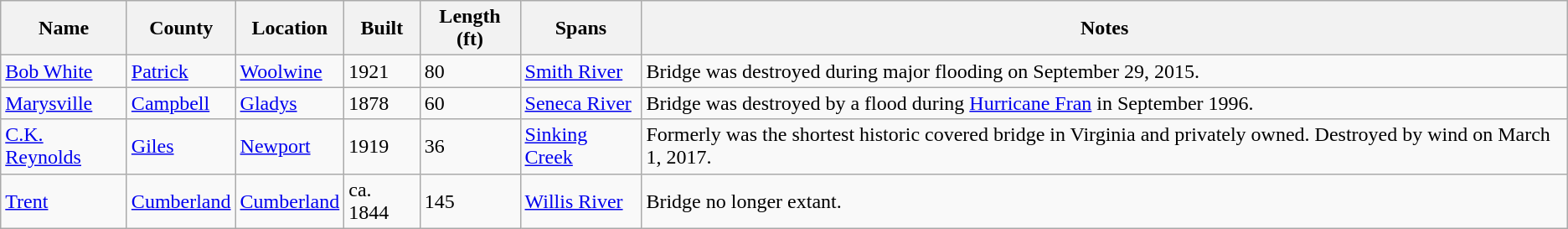<table class="wikitable sortable">
<tr>
<th>Name</th>
<th>County</th>
<th>Location</th>
<th>Built</th>
<th>Length (ft)</th>
<th>Spans</th>
<th>Notes</th>
</tr>
<tr>
<td><a href='#'>Bob White</a></td>
<td><a href='#'>Patrick</a></td>
<td><a href='#'>Woolwine</a></td>
<td>1921</td>
<td>80</td>
<td><a href='#'>Smith River</a></td>
<td>Bridge was destroyed during major flooding on September 29, 2015.</td>
</tr>
<tr>
<td><a href='#'>Marysville</a></td>
<td><a href='#'>Campbell</a></td>
<td><a href='#'>Gladys</a></td>
<td>1878</td>
<td>60</td>
<td><a href='#'>Seneca River</a></td>
<td>Bridge was destroyed by a flood during <a href='#'>Hurricane Fran</a> in September 1996.</td>
</tr>
<tr>
<td><a href='#'>C.K. Reynolds</a></td>
<td><a href='#'>Giles</a></td>
<td><a href='#'>Newport</a></td>
<td>1919</td>
<td>36</td>
<td><a href='#'>Sinking Creek</a></td>
<td>Formerly was the shortest historic covered bridge in Virginia and privately owned. Destroyed by wind on March 1, 2017.</td>
</tr>
<tr>
<td><a href='#'>Trent</a></td>
<td><a href='#'>Cumberland</a></td>
<td><a href='#'>Cumberland</a></td>
<td>ca. 1844</td>
<td>145</td>
<td><a href='#'>Willis River</a></td>
<td>Bridge no longer extant.</td>
</tr>
</table>
